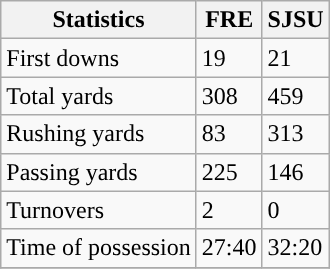<table class="wikitable" style="float: left;">
<tr>
<th>Statistics</th>
<th>FRE</th>
<th>SJSU</th>
</tr>
<tr>
<td>First downs</td>
<td>19</td>
<td>21</td>
</tr>
<tr>
<td>Total yards</td>
<td>308</td>
<td>459</td>
</tr>
<tr>
<td>Rushing yards</td>
<td>83</td>
<td>313</td>
</tr>
<tr>
<td>Passing yards</td>
<td>225</td>
<td>146</td>
</tr>
<tr>
<td>Turnovers</td>
<td>2</td>
<td>0</td>
</tr>
<tr>
<td>Time of possession</td>
<td>27:40</td>
<td>32:20</td>
</tr>
<tr>
</tr>
</table>
